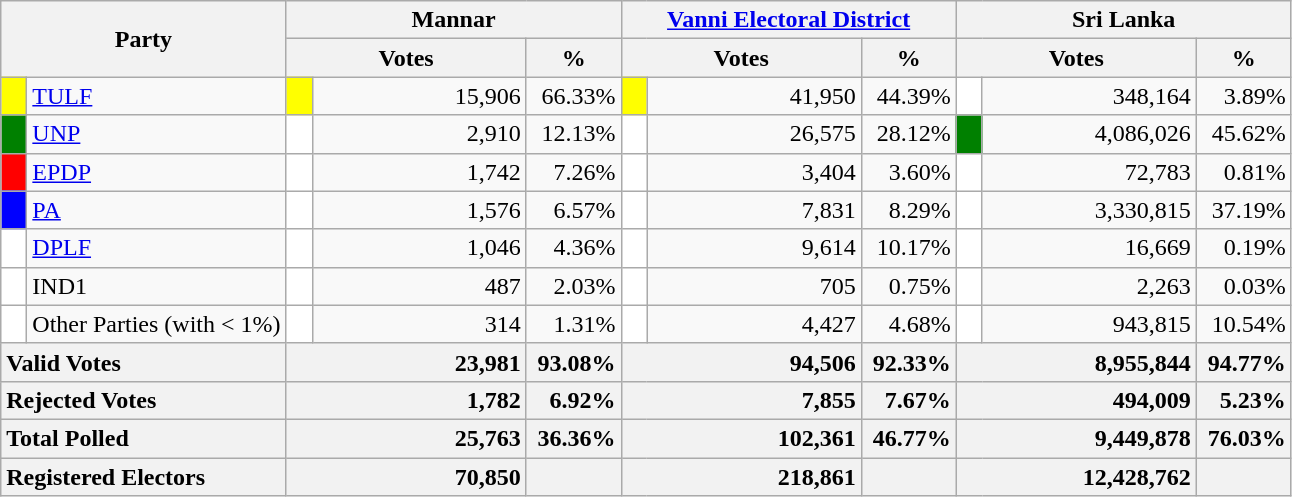<table class="wikitable">
<tr>
<th colspan="2" width="144px"rowspan="2">Party</th>
<th colspan="3" width="216px">Mannar</th>
<th colspan="3" width="216px"><a href='#'>Vanni Electoral District</a></th>
<th colspan="3" width="216px">Sri Lanka</th>
</tr>
<tr>
<th colspan="2" width="144px">Votes</th>
<th>%</th>
<th colspan="2" width="144px">Votes</th>
<th>%</th>
<th colspan="2" width="144px">Votes</th>
<th>%</th>
</tr>
<tr>
<td style="background-color:yellow;" width="10px"></td>
<td style="text-align:left;"><a href='#'>TULF</a></td>
<td style="background-color:yellow;" width="10px"></td>
<td style="text-align:right;">15,906</td>
<td style="text-align:right;">66.33%</td>
<td style="background-color:yellow;" width="10px"></td>
<td style="text-align:right;">41,950</td>
<td style="text-align:right;">44.39%</td>
<td style="background-color:white;" width="10px"></td>
<td style="text-align:right;">348,164</td>
<td style="text-align:right;">3.89%</td>
</tr>
<tr>
<td style="background-color:green;" width="10px"></td>
<td style="text-align:left;"><a href='#'>UNP</a></td>
<td style="background-color:white;" width="10px"></td>
<td style="text-align:right;">2,910</td>
<td style="text-align:right;">12.13%</td>
<td style="background-color:white;" width="10px"></td>
<td style="text-align:right;">26,575</td>
<td style="text-align:right;">28.12%</td>
<td style="background-color:green;" width="10px"></td>
<td style="text-align:right;">4,086,026</td>
<td style="text-align:right;">45.62%</td>
</tr>
<tr>
<td style="background-color:red;" width="10px"></td>
<td style="text-align:left;"><a href='#'>EPDP</a></td>
<td style="background-color:white;" width="10px"></td>
<td style="text-align:right;">1,742</td>
<td style="text-align:right;">7.26%</td>
<td style="background-color:white;" width="10px"></td>
<td style="text-align:right;">3,404</td>
<td style="text-align:right;">3.60%</td>
<td style="background-color:white;" width="10px"></td>
<td style="text-align:right;">72,783</td>
<td style="text-align:right;">0.81%</td>
</tr>
<tr>
<td style="background-color:blue;" width="10px"></td>
<td style="text-align:left;"><a href='#'>PA</a></td>
<td style="background-color:white;" width="10px"></td>
<td style="text-align:right;">1,576</td>
<td style="text-align:right;">6.57%</td>
<td style="background-color:white;" width="10px"></td>
<td style="text-align:right;">7,831</td>
<td style="text-align:right;">8.29%</td>
<td style="background-color:white;" width="10px"></td>
<td style="text-align:right;">3,330,815</td>
<td style="text-align:right;">37.19%</td>
</tr>
<tr>
<td style="background-color:white;" width="10px"></td>
<td style="text-align:left;"><a href='#'>DPLF</a></td>
<td style="background-color:white;" width="10px"></td>
<td style="text-align:right;">1,046</td>
<td style="text-align:right;">4.36%</td>
<td style="background-color:white;" width="10px"></td>
<td style="text-align:right;">9,614</td>
<td style="text-align:right;">10.17%</td>
<td style="background-color:white;" width="10px"></td>
<td style="text-align:right;">16,669</td>
<td style="text-align:right;">0.19%</td>
</tr>
<tr>
<td style="background-color:white;" width="10px"></td>
<td style="text-align:left;">IND1</td>
<td style="background-color:white;" width="10px"></td>
<td style="text-align:right;">487</td>
<td style="text-align:right;">2.03%</td>
<td style="background-color:white;" width="10px"></td>
<td style="text-align:right;">705</td>
<td style="text-align:right;">0.75%</td>
<td style="background-color:white;" width="10px"></td>
<td style="text-align:right;">2,263</td>
<td style="text-align:right;">0.03%</td>
</tr>
<tr>
<td style="background-color:white;" width="10px"></td>
<td style="text-align:left;">Other Parties (with < 1%)</td>
<td style="background-color:white;" width="10px"></td>
<td style="text-align:right;">314</td>
<td style="text-align:right;">1.31%</td>
<td style="background-color:white;" width="10px"></td>
<td style="text-align:right;">4,427</td>
<td style="text-align:right;">4.68%</td>
<td style="background-color:white;" width="10px"></td>
<td style="text-align:right;">943,815</td>
<td style="text-align:right;">10.54%</td>
</tr>
<tr>
<th colspan="2" width="144px"style="text-align:left;">Valid Votes</th>
<th style="text-align:right;"colspan="2" width="144px">23,981</th>
<th style="text-align:right;">93.08%</th>
<th style="text-align:right;"colspan="2" width="144px">94,506</th>
<th style="text-align:right;">92.33%</th>
<th style="text-align:right;"colspan="2" width="144px">8,955,844</th>
<th style="text-align:right;">94.77%</th>
</tr>
<tr>
<th colspan="2" width="144px"style="text-align:left;">Rejected Votes</th>
<th style="text-align:right;"colspan="2" width="144px">1,782</th>
<th style="text-align:right;">6.92%</th>
<th style="text-align:right;"colspan="2" width="144px">7,855</th>
<th style="text-align:right;">7.67%</th>
<th style="text-align:right;"colspan="2" width="144px">494,009</th>
<th style="text-align:right;">5.23%</th>
</tr>
<tr>
<th colspan="2" width="144px"style="text-align:left;">Total Polled</th>
<th style="text-align:right;"colspan="2" width="144px">25,763</th>
<th style="text-align:right;">36.36%</th>
<th style="text-align:right;"colspan="2" width="144px">102,361</th>
<th style="text-align:right;">46.77%</th>
<th style="text-align:right;"colspan="2" width="144px">9,449,878</th>
<th style="text-align:right;">76.03%</th>
</tr>
<tr>
<th colspan="2" width="144px"style="text-align:left;">Registered Electors</th>
<th style="text-align:right;"colspan="2" width="144px">70,850</th>
<th></th>
<th style="text-align:right;"colspan="2" width="144px">218,861</th>
<th></th>
<th style="text-align:right;"colspan="2" width="144px">12,428,762</th>
<th></th>
</tr>
</table>
